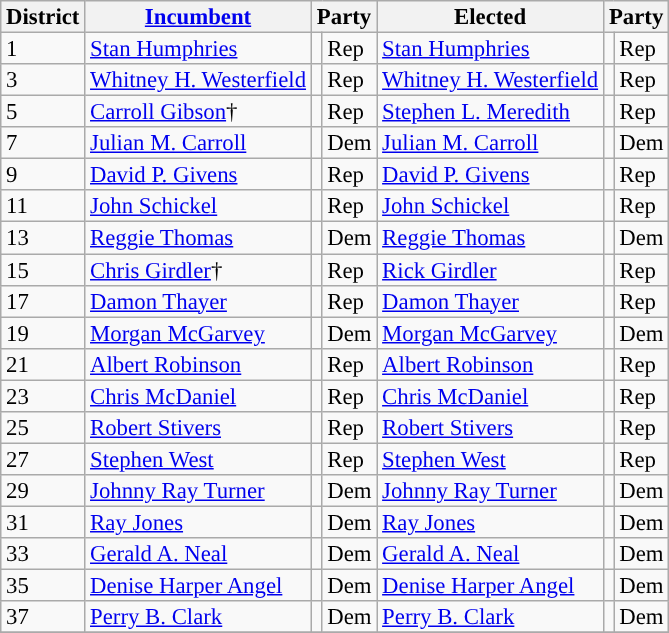<table class="sortable wikitable" style="font-size:95%;line-height:14px;">
<tr>
<th class="unsortable">District</th>
<th class="unsortable"><a href='#'>Incumbent</a></th>
<th colspan="2">Party</th>
<th class="unsortable">Elected</th>
<th colspan="2">Party</th>
</tr>
<tr>
<td>1</td>
<td><a href='#'>Stan Humphries</a></td>
<td style="background:"></td>
<td>Rep</td>
<td><a href='#'>Stan Humphries</a></td>
<td style="background:"></td>
<td>Rep</td>
</tr>
<tr>
<td>3</td>
<td><a href='#'>Whitney H. Westerfield</a></td>
<td style="background:"></td>
<td>Rep</td>
<td><a href='#'>Whitney H. Westerfield</a></td>
<td style="background:"></td>
<td>Rep</td>
</tr>
<tr>
<td>5</td>
<td><a href='#'>Carroll Gibson</a>†</td>
<td style="background:"></td>
<td>Rep</td>
<td><a href='#'>Stephen L. Meredith</a></td>
<td style="background:"></td>
<td>Rep</td>
</tr>
<tr>
<td>7</td>
<td><a href='#'>Julian M. Carroll</a></td>
<td style="background:"></td>
<td>Dem</td>
<td><a href='#'>Julian M. Carroll</a></td>
<td style="background:"></td>
<td>Dem</td>
</tr>
<tr>
<td>9</td>
<td><a href='#'>David P. Givens</a></td>
<td style="background:"></td>
<td>Rep</td>
<td><a href='#'>David P. Givens</a></td>
<td style="background:"></td>
<td>Rep</td>
</tr>
<tr>
<td>11</td>
<td><a href='#'>John Schickel</a></td>
<td style="background:"></td>
<td>Rep</td>
<td><a href='#'>John Schickel</a></td>
<td style="background:"></td>
<td>Rep</td>
</tr>
<tr>
<td>13</td>
<td><a href='#'>Reggie Thomas</a></td>
<td style="background:"></td>
<td>Dem</td>
<td><a href='#'>Reggie Thomas</a></td>
<td style="background:"></td>
<td>Dem</td>
</tr>
<tr>
<td>15</td>
<td><a href='#'>Chris Girdler</a>†</td>
<td style="background:"></td>
<td>Rep</td>
<td><a href='#'>Rick Girdler</a></td>
<td style="background:"></td>
<td>Rep</td>
</tr>
<tr>
<td>17</td>
<td><a href='#'>Damon Thayer</a></td>
<td style="background:"></td>
<td>Rep</td>
<td><a href='#'>Damon Thayer</a></td>
<td style="background:"></td>
<td>Rep</td>
</tr>
<tr>
<td>19</td>
<td><a href='#'>Morgan McGarvey</a></td>
<td style="background:"></td>
<td>Dem</td>
<td><a href='#'>Morgan McGarvey</a></td>
<td style="background:"></td>
<td>Dem</td>
</tr>
<tr>
<td>21</td>
<td><a href='#'>Albert Robinson</a></td>
<td style="background:"></td>
<td>Rep</td>
<td><a href='#'>Albert Robinson</a></td>
<td style="background:"></td>
<td>Rep</td>
</tr>
<tr>
<td>23</td>
<td><a href='#'>Chris McDaniel</a></td>
<td style="background:"></td>
<td>Rep</td>
<td><a href='#'>Chris McDaniel</a></td>
<td style="background:"></td>
<td>Rep</td>
</tr>
<tr>
<td>25</td>
<td><a href='#'>Robert Stivers</a></td>
<td style="background:"></td>
<td>Rep</td>
<td><a href='#'>Robert Stivers</a></td>
<td style="background:"></td>
<td>Rep</td>
</tr>
<tr>
<td>27</td>
<td><a href='#'>Stephen West</a></td>
<td style="background:"></td>
<td>Rep</td>
<td><a href='#'>Stephen West</a></td>
<td style="background:"></td>
<td>Rep</td>
</tr>
<tr>
<td>29</td>
<td><a href='#'>Johnny Ray Turner</a></td>
<td style="background:"></td>
<td>Dem</td>
<td><a href='#'>Johnny Ray Turner</a></td>
<td style="background:"></td>
<td>Dem</td>
</tr>
<tr>
<td>31</td>
<td><a href='#'>Ray Jones</a></td>
<td style="background:"></td>
<td>Dem</td>
<td><a href='#'>Ray Jones</a></td>
<td style="background:"></td>
<td>Dem</td>
</tr>
<tr>
<td>33</td>
<td><a href='#'>Gerald A. Neal</a></td>
<td style="background:"></td>
<td>Dem</td>
<td><a href='#'>Gerald A. Neal</a></td>
<td style="background:"></td>
<td>Dem</td>
</tr>
<tr>
<td>35</td>
<td><a href='#'>Denise Harper Angel</a></td>
<td style="background:"></td>
<td>Dem</td>
<td><a href='#'>Denise Harper Angel</a></td>
<td style="background:"></td>
<td>Dem</td>
</tr>
<tr>
<td>37</td>
<td><a href='#'>Perry B. Clark</a></td>
<td style="background:"></td>
<td>Dem</td>
<td><a href='#'>Perry B. Clark</a></td>
<td style="background:"></td>
<td>Dem</td>
</tr>
<tr>
</tr>
</table>
